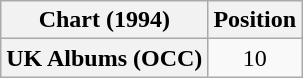<table class="wikitable plainrowheaders">
<tr>
<th>Chart (1994)</th>
<th>Position</th>
</tr>
<tr>
<th scope="row">UK Albums (OCC)</th>
<td style="text-align:center;">10</td>
</tr>
</table>
